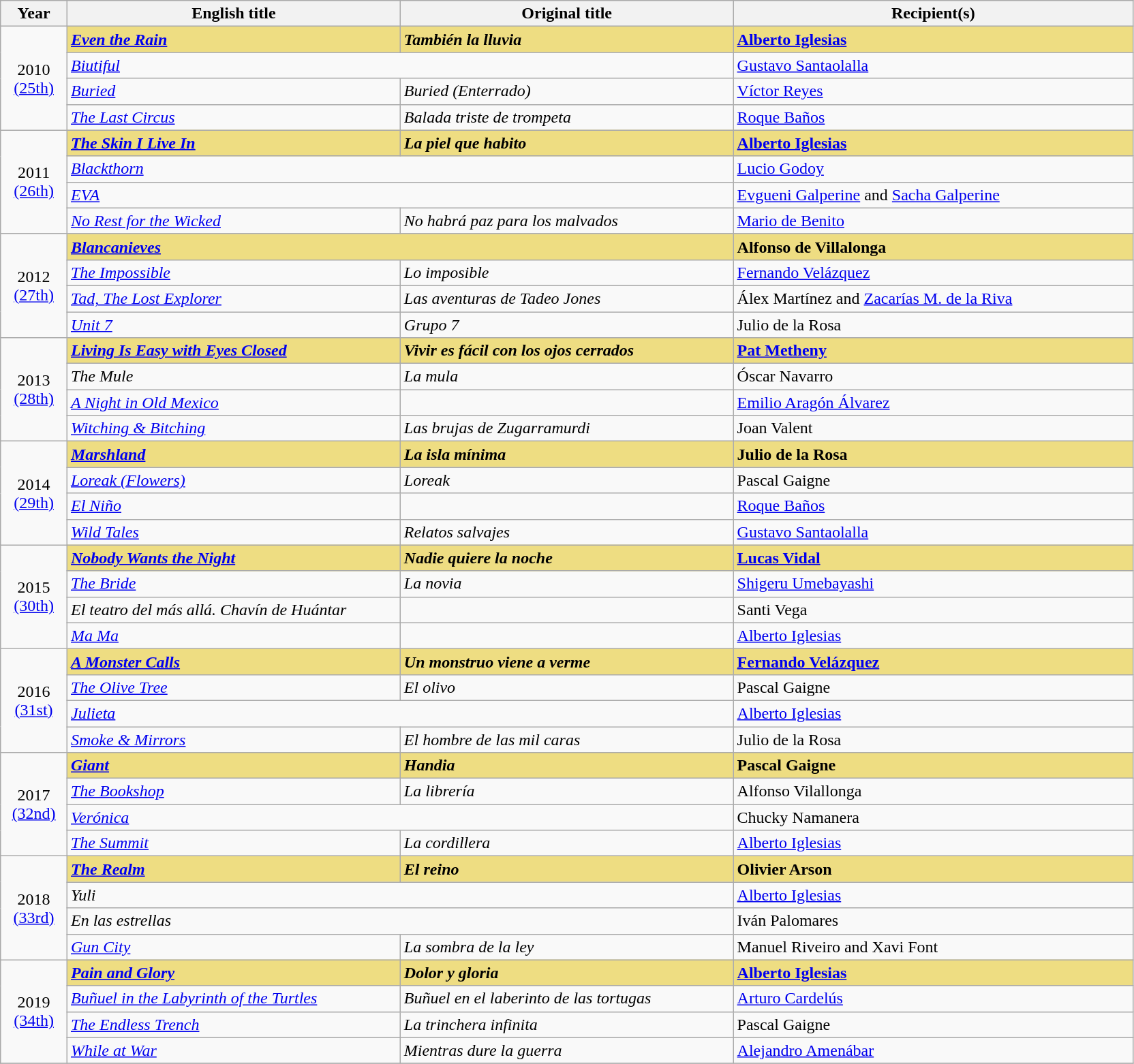<table class="wikitable sortable" style="text-align:left;"style="width:95%">
<tr>
<th scope="col" style="width:5%;">Year</th>
<th scope="col" style="width:25%;">English title</th>
<th scope="col" style="width:25%;">Original title</th>
<th scope="col" style="width:30%;">Recipient(s)</th>
</tr>
<tr>
<td rowspan="4" style="text-align:center;">2010<br><a href='#'>(25th)</a></td>
<td style="background:#eedd82;"><strong><em><a href='#'>Even the Rain</a></em></strong></td>
<td style="background:#eedd82;"><strong><em>También la lluvia</em></strong></td>
<td style="background:#eedd82;"><strong><a href='#'>Alberto Iglesias</a></strong></td>
</tr>
<tr>
<td colspan="2"><em><a href='#'>Biutiful</a></em></td>
<td><a href='#'>Gustavo Santaolalla</a></td>
</tr>
<tr>
<td><em><a href='#'>Buried</a></em></td>
<td><em>Buried (Enterrado)</em></td>
<td><a href='#'>Víctor Reyes</a></td>
</tr>
<tr>
<td><em><a href='#'>The Last Circus</a></em></td>
<td><em>Balada triste de trompeta</em></td>
<td><a href='#'>Roque Baños</a></td>
</tr>
<tr>
<td rowspan="4" style="text-align:center;">2011<br><a href='#'>(26th)</a></td>
<td style="background:#eedd82;"><strong><em><a href='#'>The Skin I Live In</a></em></strong></td>
<td style="background:#eedd82;"><strong><em>La piel que habito</em></strong></td>
<td style="background:#eedd82;"><strong><a href='#'>Alberto Iglesias</a></strong></td>
</tr>
<tr>
<td colspan="2"><em><a href='#'>Blackthorn</a></em></td>
<td><a href='#'>Lucio Godoy</a></td>
</tr>
<tr>
<td colspan="2"><em><a href='#'>EVA</a></em></td>
<td><a href='#'>Evgueni Galperine</a> and <a href='#'>Sacha Galperine</a></td>
</tr>
<tr>
<td><em><a href='#'>No Rest for the Wicked</a></em></td>
<td><em>No habrá paz para los malvados</em></td>
<td><a href='#'>Mario de Benito</a></td>
</tr>
<tr>
<td rowspan="4" style="text-align:center;">2012<br><a href='#'>(27th)</a></td>
<td colspan="2" style="background:#eedd82;"><strong><em><a href='#'>Blancanieves</a></em></strong></td>
<td style="background:#eedd82;"><strong>Alfonso de Villalonga</strong></td>
</tr>
<tr>
<td><em><a href='#'>The Impossible</a></em></td>
<td><em>Lo imposible</em></td>
<td><a href='#'>Fernando Velázquez</a></td>
</tr>
<tr>
<td><em><a href='#'>Tad, The Lost Explorer</a></em></td>
<td><em>Las aventuras de Tadeo Jones</em></td>
<td>Álex Martínez and <a href='#'>Zacarías M. de la Riva</a></td>
</tr>
<tr>
<td><em><a href='#'>Unit 7</a></em></td>
<td><em>Grupo 7</em></td>
<td>Julio de la Rosa</td>
</tr>
<tr>
<td rowspan="4" style="text-align:center;">2013<br><a href='#'>(28th)</a></td>
<td style="background:#eedd82;"><strong><em><a href='#'>Living Is Easy with Eyes Closed</a></em></strong></td>
<td style="background:#eedd82;"><strong><em>Vivir es fácil con los ojos cerrados</em></strong></td>
<td style="background:#eedd82;"><strong><a href='#'>Pat Metheny</a></strong></td>
</tr>
<tr>
<td><em>The Mule</em></td>
<td><em>La mula</em></td>
<td>Óscar Navarro</td>
</tr>
<tr>
<td><em><a href='#'>A Night in Old Mexico</a></em></td>
<td></td>
<td><a href='#'>Emilio Aragón Álvarez</a></td>
</tr>
<tr>
<td><em><a href='#'>Witching & Bitching</a></em></td>
<td><em>Las brujas de Zugarramurdi</em></td>
<td>Joan Valent</td>
</tr>
<tr>
<td rowspan="4" style="text-align:center;">2014<br><a href='#'>(29th)</a></td>
<td style="background:#eedd82;"><strong><em><a href='#'>Marshland</a></em></strong></td>
<td style="background:#eedd82;"><strong><em>La isla mínima</em></strong></td>
<td style="background:#eedd82;"><strong>Julio de la Rosa</strong></td>
</tr>
<tr>
<td><em><a href='#'>Loreak (Flowers)</a></em></td>
<td><em>Loreak</em></td>
<td>Pascal Gaigne</td>
</tr>
<tr>
<td colsspan="2"><em><a href='#'>El Niño</a></em></td>
<td></td>
<td><a href='#'>Roque Baños</a></td>
</tr>
<tr>
<td><em><a href='#'>Wild Tales</a></em></td>
<td><em>Relatos salvajes</em></td>
<td><a href='#'>Gustavo Santaolalla</a></td>
</tr>
<tr>
<td rowspan="4" style="text-align:center;">2015<br><a href='#'>(30th)</a></td>
<td style="background:#eedd82;"><strong><em><a href='#'>Nobody Wants the Night</a></em></strong></td>
<td style="background:#eedd82;"><strong><em>Nadie quiere la noche</em></strong></td>
<td style="background:#eedd82;"><strong><a href='#'>Lucas Vidal</a></strong></td>
</tr>
<tr>
<td><em><a href='#'>The Bride</a></em></td>
<td><em>La novia</em></td>
<td><a href='#'>Shigeru Umebayashi</a></td>
</tr>
<tr>
<td colsspan="2"><em>El teatro del más allá. Chavín de Huántar</em></td>
<td></td>
<td>Santi Vega</td>
</tr>
<tr>
<td colsspan="2"><em><a href='#'>Ma Ma</a></em></td>
<td></td>
<td><a href='#'>Alberto Iglesias</a></td>
</tr>
<tr>
<td rowspan="4" style="text-align:center;">2016<br><a href='#'>(31st)</a><br></td>
<td style="background:#eedd82;"><strong><em><a href='#'>A Monster Calls</a></em></strong></td>
<td style="background:#eedd82;"><strong><em>Un monstruo viene a verme</em></strong></td>
<td style="background:#eedd82;"><strong><a href='#'>Fernando Velázquez</a></strong></td>
</tr>
<tr>
<td><em><a href='#'>The Olive Tree</a></em></td>
<td><em>El olivo</em></td>
<td>Pascal Gaigne</td>
</tr>
<tr>
<td colspan="2"><em><a href='#'>Julieta</a></em></td>
<td><a href='#'>Alberto Iglesias</a></td>
</tr>
<tr>
<td><em><a href='#'>Smoke & Mirrors</a></em></td>
<td><em>El hombre de las mil caras</em></td>
<td>Julio de la Rosa</td>
</tr>
<tr>
<td rowspan="4" style="text-align:center;">2017<br><a href='#'>(32nd)</a><br></td>
<td style="background:#eedd82;"><strong><em><a href='#'>Giant</a></em></strong></td>
<td style="background:#eedd82;"><strong><em>Handia</em></strong></td>
<td style="background:#eedd82;"><strong>Pascal Gaigne</strong></td>
</tr>
<tr>
<td><em><a href='#'>The Bookshop</a></em></td>
<td><em>La librería</em></td>
<td>Alfonso Vilallonga</td>
</tr>
<tr>
<td colspan="2"><em><a href='#'>Verónica</a></em></td>
<td>Chucky Namanera</td>
</tr>
<tr>
<td><em><a href='#'>The Summit</a></em></td>
<td><em>La cordillera</em></td>
<td><a href='#'>Alberto Iglesias</a></td>
</tr>
<tr>
<td rowspan="4" style="text-align:center;">2018<br><a href='#'>(33rd)</a><br></td>
<td style="background:#eedd82;"><strong><em><a href='#'>The Realm</a></em></strong></td>
<td style="background:#eedd82;"><strong><em>El reino</em></strong></td>
<td style="background:#eedd82;"><strong>Olivier Arson</strong></td>
</tr>
<tr>
<td colspan="2"><em>Yuli</em></td>
<td><a href='#'>Alberto Iglesias</a></td>
</tr>
<tr>
<td colspan="2"><em>En las estrellas</em></td>
<td>Iván Palomares</td>
</tr>
<tr>
<td><em><a href='#'>Gun City</a></em></td>
<td><em>La sombra de la ley</em></td>
<td>Manuel Riveiro and Xavi Font</td>
</tr>
<tr>
<td rowspan="4" style="text-align:center;">2019<br><a href='#'>(34th)</a><br></td>
<td style="background:#eedd82;"><strong><em><a href='#'>Pain and Glory</a></em></strong></td>
<td style="background:#eedd82;"><strong><em>Dolor y gloria</em></strong></td>
<td style="background:#eedd82;"><strong><a href='#'>Alberto Iglesias</a></strong></td>
</tr>
<tr>
<td><em><a href='#'>Buñuel in the Labyrinth of the Turtles</a></em></td>
<td><em>Buñuel en el laberinto de las tortugas</em></td>
<td><a href='#'>Arturo Cardelús</a></td>
</tr>
<tr>
<td><em><a href='#'>The Endless Trench</a></em></td>
<td><em>La trinchera infinita</em></td>
<td>Pascal Gaigne</td>
</tr>
<tr>
<td><em><a href='#'>While at War</a></em></td>
<td><em>Mientras dure la guerra</em></td>
<td><a href='#'>Alejandro Amenábar</a></td>
</tr>
<tr>
</tr>
</table>
